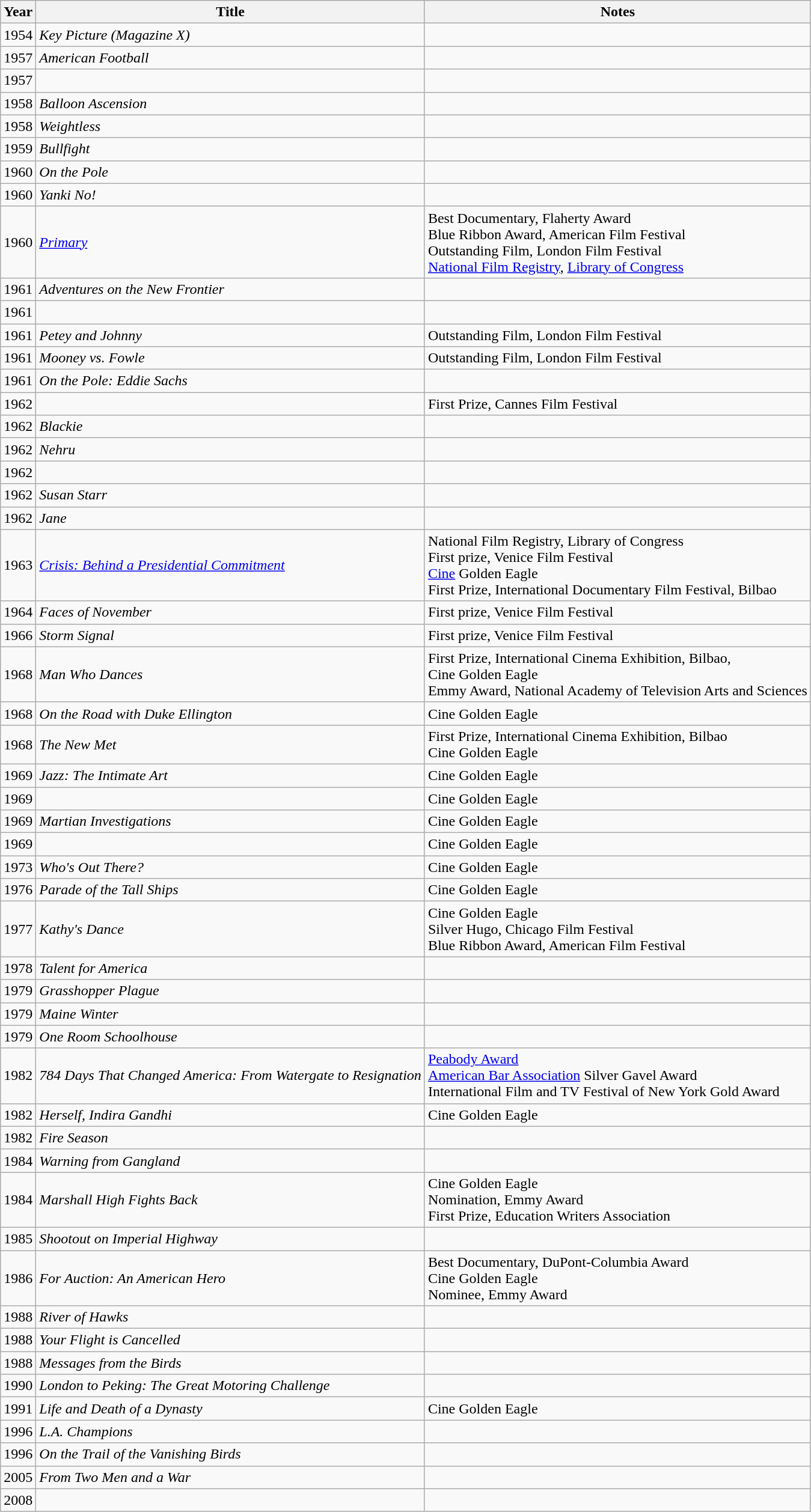<table class="wikitable sortable">
<tr>
<th>Year</th>
<th>Title</th>
<th class="unsortable">Notes</th>
</tr>
<tr>
<td>1954</td>
<td><em>Key Picture (Magazine X)</em></td>
<td></td>
</tr>
<tr>
<td>1957</td>
<td><em>American Football</em></td>
<td></td>
</tr>
<tr>
<td>1957</td>
<td><em></em></td>
<td></td>
</tr>
<tr>
<td>1958</td>
<td><em>Balloon Ascension</em></td>
<td></td>
</tr>
<tr>
<td>1958</td>
<td><em>Weightless</em></td>
<td></td>
</tr>
<tr>
<td>1959</td>
<td><em>Bullfight</em></td>
<td></td>
</tr>
<tr>
<td>1960</td>
<td><em>On the Pole</em></td>
<td></td>
</tr>
<tr>
<td>1960</td>
<td><em>Yanki No!</em></td>
<td></td>
</tr>
<tr>
<td>1960</td>
<td><em><a href='#'>Primary</a></em></td>
<td>Best Documentary, Flaherty Award<br>Blue Ribbon Award, American Film Festival<br>Outstanding Film, London Film Festival<br><a href='#'>National Film Registry</a>, <a href='#'>Library of Congress</a></td>
</tr>
<tr>
<td>1961</td>
<td><em>Adventures on the New Frontier</em></td>
<td></td>
</tr>
<tr>
<td>1961</td>
<td><em></em></td>
<td></td>
</tr>
<tr>
<td>1961</td>
<td><em>Petey and Johnny</em></td>
<td>Outstanding Film, London Film Festival </td>
</tr>
<tr>
<td>1961</td>
<td><em>Mooney vs. Fowle</em></td>
<td>Outstanding Film, London Film Festival </td>
</tr>
<tr>
<td>1961</td>
<td><em>On the Pole: Eddie Sachs</em></td>
<td></td>
</tr>
<tr>
<td>1962</td>
<td><em></em></td>
<td>First Prize, Cannes Film Festival </td>
</tr>
<tr>
<td>1962</td>
<td><em>Blackie</em></td>
<td></td>
</tr>
<tr>
<td>1962</td>
<td><em>Nehru</em></td>
<td></td>
</tr>
<tr>
<td>1962</td>
<td><em></em></td>
<td></td>
</tr>
<tr>
<td>1962</td>
<td><em>Susan Starr</em></td>
<td></td>
</tr>
<tr>
<td>1962</td>
<td><em>Jane</em></td>
<td></td>
</tr>
<tr>
<td>1963</td>
<td><em><a href='#'>Crisis: Behind a Presidential Commitment</a></em></td>
<td>National Film Registry, Library of Congress<br>First prize, Venice Film Festival<br><a href='#'>Cine</a> Golden Eagle<br>First Prize, International Documentary Film Festival, Bilbao</td>
</tr>
<tr>
<td>1964</td>
<td><em>Faces of November</em></td>
<td>First prize, Venice Film Festival</td>
</tr>
<tr>
<td>1966</td>
<td><em>Storm Signal</em></td>
<td>First prize, Venice Film Festival</td>
</tr>
<tr>
<td>1968</td>
<td><em>Man Who Dances</em></td>
<td>First Prize, International Cinema Exhibition, Bilbao,<br>Cine Golden Eagle<br>Emmy Award, National Academy of Television Arts and Sciences</td>
</tr>
<tr>
<td>1968</td>
<td><em>On the Road with Duke Ellington</em></td>
<td>Cine Golden Eagle </td>
</tr>
<tr>
<td>1968</td>
<td><em>The New Met</em></td>
<td>First Prize, International Cinema Exhibition, Bilbao<br>Cine Golden Eagle </td>
</tr>
<tr>
<td>1969</td>
<td><em>Jazz: The Intimate Art</em></td>
<td>Cine Golden Eagle </td>
</tr>
<tr>
<td>1969</td>
<td><em></em></td>
<td>Cine Golden Eagle </td>
</tr>
<tr>
<td>1969</td>
<td><em>Martian Investigations</em></td>
<td>Cine Golden Eagle </td>
</tr>
<tr>
<td>1969</td>
<td><em></em></td>
<td>Cine Golden Eagle </td>
</tr>
<tr>
<td>1973</td>
<td><em>Who's Out There?</em></td>
<td>Cine Golden Eagle</td>
</tr>
<tr>
<td>1976</td>
<td><em>Parade of the Tall Ships</em></td>
<td>Cine Golden Eagle</td>
</tr>
<tr>
<td>1977</td>
<td><em>Kathy's Dance</em></td>
<td>Cine Golden Eagle<br>Silver Hugo, Chicago Film Festival<br>Blue Ribbon Award, American Film Festival</td>
</tr>
<tr>
<td>1978</td>
<td><em>Talent for America</em></td>
<td></td>
</tr>
<tr>
<td>1979</td>
<td><em>Grasshopper Plague</em></td>
<td></td>
</tr>
<tr>
<td>1979</td>
<td><em>Maine Winter</em></td>
<td></td>
</tr>
<tr>
<td>1979</td>
<td><em>One Room Schoolhouse</em></td>
<td></td>
</tr>
<tr>
<td>1982</td>
<td><em>784 Days That Changed America: From Watergate to Resignation</em></td>
<td><a href='#'>Peabody Award</a><br><a href='#'>American Bar Association</a> Silver Gavel Award<br>International Film and TV Festival of New York Gold Award</td>
</tr>
<tr>
<td>1982</td>
<td><em>Herself, Indira Gandhi</em></td>
<td>Cine Golden Eagle</td>
</tr>
<tr>
<td>1982</td>
<td><em>Fire Season</em></td>
<td></td>
</tr>
<tr>
<td>1984</td>
<td><em>Warning from Gangland</em></td>
<td></td>
</tr>
<tr>
<td>1984</td>
<td><em>Marshall High Fights Back</em></td>
<td>Cine Golden Eagle<br>Nomination, Emmy Award<br>First Prize, Education Writers Association</td>
</tr>
<tr>
<td>1985</td>
<td><em>Shootout on Imperial Highway</em></td>
<td></td>
</tr>
<tr>
<td>1986</td>
<td><em>For Auction: An American Hero</em></td>
<td>Best Documentary, DuPont-Columbia Award<br>Cine Golden Eagle<br>Nominee, Emmy Award</td>
</tr>
<tr>
<td>1988</td>
<td><em>River of Hawks</em></td>
<td></td>
</tr>
<tr>
<td>1988</td>
<td><em>Your Flight is Cancelled</em></td>
<td></td>
</tr>
<tr>
<td>1988</td>
<td><em>Messages from the Birds</em></td>
<td></td>
</tr>
<tr>
<td>1990</td>
<td><em>London to Peking: The Great Motoring Challenge</em></td>
<td></td>
</tr>
<tr>
<td>1991</td>
<td><em>Life and Death of a Dynasty</em></td>
<td>Cine Golden Eagle</td>
</tr>
<tr>
<td>1996</td>
<td><em>L.A. Champions</em></td>
<td></td>
</tr>
<tr>
<td>1996</td>
<td><em>On the Trail of the Vanishing Birds</em></td>
<td></td>
</tr>
<tr>
<td>2005</td>
<td><em>From Two Men and a War</em></td>
<td></td>
</tr>
<tr>
<td>2008</td>
<td><em></em></td>
<td></td>
</tr>
</table>
